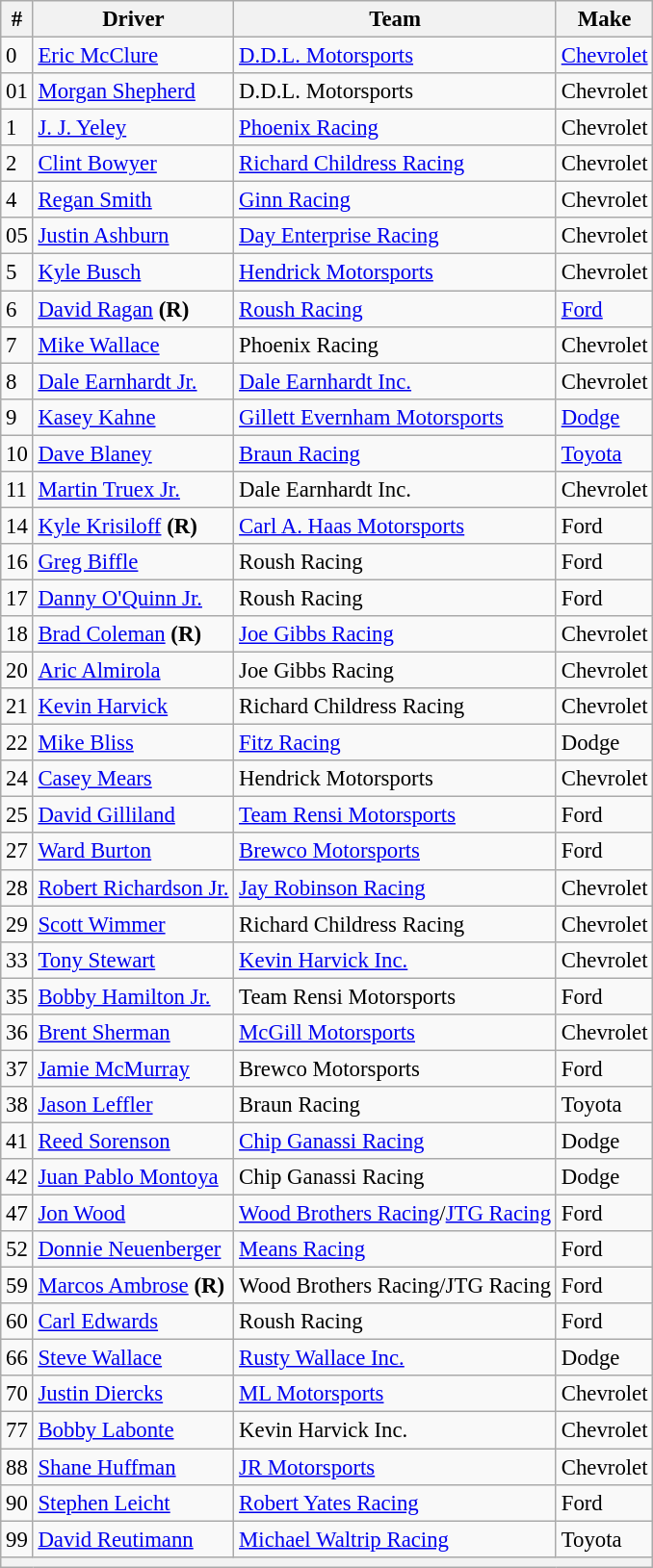<table class="wikitable" style="font-size:95%">
<tr>
<th>#</th>
<th>Driver</th>
<th>Team</th>
<th>Make</th>
</tr>
<tr>
<td>0</td>
<td><a href='#'>Eric McClure</a></td>
<td><a href='#'>D.D.L. Motorsports</a></td>
<td><a href='#'>Chevrolet</a></td>
</tr>
<tr>
<td>01</td>
<td><a href='#'>Morgan Shepherd</a></td>
<td>D.D.L. Motorsports</td>
<td>Chevrolet</td>
</tr>
<tr>
<td>1</td>
<td><a href='#'>J. J. Yeley</a></td>
<td><a href='#'>Phoenix Racing</a></td>
<td>Chevrolet</td>
</tr>
<tr>
<td>2</td>
<td><a href='#'>Clint Bowyer</a></td>
<td><a href='#'>Richard Childress Racing</a></td>
<td>Chevrolet</td>
</tr>
<tr>
<td>4</td>
<td><a href='#'>Regan Smith</a></td>
<td><a href='#'>Ginn Racing</a></td>
<td>Chevrolet</td>
</tr>
<tr>
<td>05</td>
<td><a href='#'>Justin Ashburn</a></td>
<td><a href='#'>Day Enterprise Racing</a></td>
<td>Chevrolet</td>
</tr>
<tr>
<td>5</td>
<td><a href='#'>Kyle Busch</a></td>
<td><a href='#'>Hendrick Motorsports</a></td>
<td>Chevrolet</td>
</tr>
<tr>
<td>6</td>
<td><a href='#'>David Ragan</a> <strong>(R)</strong></td>
<td><a href='#'>Roush Racing</a></td>
<td><a href='#'>Ford</a></td>
</tr>
<tr>
<td>7</td>
<td><a href='#'>Mike Wallace</a></td>
<td>Phoenix Racing</td>
<td>Chevrolet</td>
</tr>
<tr>
<td>8</td>
<td><a href='#'>Dale Earnhardt Jr.</a></td>
<td><a href='#'>Dale Earnhardt Inc.</a></td>
<td>Chevrolet</td>
</tr>
<tr>
<td>9</td>
<td><a href='#'>Kasey Kahne</a></td>
<td><a href='#'>Gillett Evernham Motorsports</a></td>
<td><a href='#'>Dodge</a></td>
</tr>
<tr>
<td>10</td>
<td><a href='#'>Dave Blaney</a></td>
<td><a href='#'>Braun Racing</a></td>
<td><a href='#'>Toyota</a></td>
</tr>
<tr>
<td>11</td>
<td><a href='#'>Martin Truex Jr.</a></td>
<td>Dale Earnhardt Inc.</td>
<td>Chevrolet</td>
</tr>
<tr>
<td>14</td>
<td><a href='#'>Kyle Krisiloff</a> <strong>(R)</strong></td>
<td><a href='#'>Carl A. Haas Motorsports</a></td>
<td>Ford</td>
</tr>
<tr>
<td>16</td>
<td><a href='#'>Greg Biffle</a></td>
<td>Roush Racing</td>
<td>Ford</td>
</tr>
<tr>
<td>17</td>
<td><a href='#'>Danny O'Quinn Jr.</a></td>
<td>Roush Racing</td>
<td>Ford</td>
</tr>
<tr>
<td>18</td>
<td><a href='#'>Brad Coleman</a> <strong>(R)</strong></td>
<td><a href='#'>Joe Gibbs Racing</a></td>
<td>Chevrolet</td>
</tr>
<tr>
<td>20</td>
<td><a href='#'>Aric Almirola</a></td>
<td>Joe Gibbs Racing</td>
<td>Chevrolet</td>
</tr>
<tr>
<td>21</td>
<td><a href='#'>Kevin Harvick</a></td>
<td>Richard Childress Racing</td>
<td>Chevrolet</td>
</tr>
<tr>
<td>22</td>
<td><a href='#'>Mike Bliss</a></td>
<td><a href='#'>Fitz Racing</a></td>
<td>Dodge</td>
</tr>
<tr>
<td>24</td>
<td><a href='#'>Casey Mears</a></td>
<td>Hendrick Motorsports</td>
<td>Chevrolet</td>
</tr>
<tr>
<td>25</td>
<td><a href='#'>David Gilliland</a></td>
<td><a href='#'>Team Rensi Motorsports</a></td>
<td>Ford</td>
</tr>
<tr>
<td>27</td>
<td><a href='#'>Ward Burton</a></td>
<td><a href='#'>Brewco Motorsports</a></td>
<td>Ford</td>
</tr>
<tr>
<td>28</td>
<td><a href='#'>Robert Richardson Jr.</a></td>
<td><a href='#'>Jay Robinson Racing</a></td>
<td>Chevrolet</td>
</tr>
<tr>
<td>29</td>
<td><a href='#'>Scott Wimmer</a></td>
<td>Richard Childress Racing</td>
<td>Chevrolet</td>
</tr>
<tr>
<td>33</td>
<td><a href='#'>Tony Stewart</a></td>
<td><a href='#'>Kevin Harvick Inc.</a></td>
<td>Chevrolet</td>
</tr>
<tr>
<td>35</td>
<td><a href='#'>Bobby Hamilton Jr.</a></td>
<td>Team Rensi Motorsports</td>
<td>Ford</td>
</tr>
<tr>
<td>36</td>
<td><a href='#'>Brent Sherman</a></td>
<td><a href='#'>McGill Motorsports</a></td>
<td>Chevrolet</td>
</tr>
<tr>
<td>37</td>
<td><a href='#'>Jamie McMurray</a></td>
<td>Brewco Motorsports</td>
<td>Ford</td>
</tr>
<tr>
<td>38</td>
<td><a href='#'>Jason Leffler</a></td>
<td>Braun Racing</td>
<td>Toyota</td>
</tr>
<tr>
<td>41</td>
<td><a href='#'>Reed Sorenson</a></td>
<td><a href='#'>Chip Ganassi Racing</a></td>
<td>Dodge</td>
</tr>
<tr>
<td>42</td>
<td><a href='#'>Juan Pablo Montoya</a></td>
<td>Chip Ganassi Racing</td>
<td>Dodge</td>
</tr>
<tr>
<td>47</td>
<td><a href='#'>Jon Wood</a></td>
<td><a href='#'>Wood Brothers Racing</a>/<a href='#'>JTG Racing</a></td>
<td>Ford</td>
</tr>
<tr>
<td>52</td>
<td><a href='#'>Donnie Neuenberger</a></td>
<td><a href='#'>Means Racing</a></td>
<td>Ford</td>
</tr>
<tr>
<td>59</td>
<td><a href='#'>Marcos Ambrose</a> <strong>(R)</strong></td>
<td>Wood Brothers Racing/JTG Racing</td>
<td>Ford</td>
</tr>
<tr>
<td>60</td>
<td><a href='#'>Carl Edwards</a></td>
<td>Roush Racing</td>
<td>Ford</td>
</tr>
<tr>
<td>66</td>
<td><a href='#'>Steve Wallace</a></td>
<td><a href='#'>Rusty Wallace Inc.</a></td>
<td>Dodge</td>
</tr>
<tr>
<td>70</td>
<td><a href='#'>Justin Diercks</a></td>
<td><a href='#'>ML Motorsports</a></td>
<td>Chevrolet</td>
</tr>
<tr>
<td>77</td>
<td><a href='#'>Bobby Labonte</a></td>
<td>Kevin Harvick Inc.</td>
<td>Chevrolet</td>
</tr>
<tr>
<td>88</td>
<td><a href='#'>Shane Huffman</a></td>
<td><a href='#'>JR Motorsports</a></td>
<td>Chevrolet</td>
</tr>
<tr>
<td>90</td>
<td><a href='#'>Stephen Leicht</a></td>
<td><a href='#'>Robert Yates Racing</a></td>
<td>Ford</td>
</tr>
<tr>
<td>99</td>
<td><a href='#'>David Reutimann</a></td>
<td><a href='#'>Michael Waltrip Racing</a></td>
<td>Toyota</td>
</tr>
<tr>
<th colspan="4"></th>
</tr>
</table>
